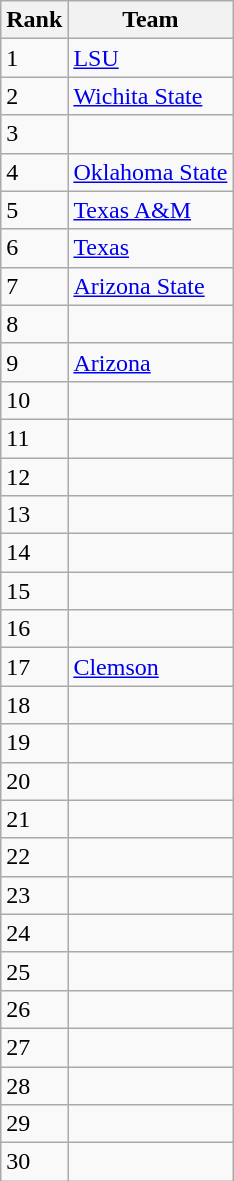<table class=wikitable>
<tr>
<th>Rank</th>
<th>Team</th>
</tr>
<tr>
<td>1</td>
<td><a href='#'>LSU</a></td>
</tr>
<tr>
<td>2</td>
<td><a href='#'>Wichita State</a></td>
</tr>
<tr>
<td>3</td>
<td></td>
</tr>
<tr>
<td>4</td>
<td><a href='#'>Oklahoma State</a></td>
</tr>
<tr>
<td>5</td>
<td><a href='#'>Texas A&M</a></td>
</tr>
<tr>
<td>6</td>
<td><a href='#'>Texas</a></td>
</tr>
<tr>
<td>7</td>
<td><a href='#'>Arizona State</a></td>
</tr>
<tr>
<td>8</td>
<td></td>
</tr>
<tr>
<td>9</td>
<td><a href='#'>Arizona</a></td>
</tr>
<tr>
<td>10</td>
<td></td>
</tr>
<tr>
<td>11</td>
<td></td>
</tr>
<tr>
<td>12</td>
<td></td>
</tr>
<tr>
<td>13</td>
<td></td>
</tr>
<tr>
<td>14</td>
<td></td>
</tr>
<tr>
<td>15</td>
<td></td>
</tr>
<tr>
<td>16</td>
<td></td>
</tr>
<tr>
<td>17</td>
<td><a href='#'>Clemson</a></td>
</tr>
<tr>
<td>18</td>
<td></td>
</tr>
<tr>
<td>19</td>
<td></td>
</tr>
<tr>
<td>20</td>
<td></td>
</tr>
<tr>
<td>21</td>
<td></td>
</tr>
<tr>
<td>22</td>
<td></td>
</tr>
<tr>
<td>23</td>
<td></td>
</tr>
<tr>
<td>24</td>
<td></td>
</tr>
<tr>
<td>25</td>
<td></td>
</tr>
<tr>
<td>26</td>
<td></td>
</tr>
<tr>
<td>27</td>
<td></td>
</tr>
<tr>
<td>28</td>
<td></td>
</tr>
<tr>
<td>29</td>
<td></td>
</tr>
<tr>
<td>30</td>
<td></td>
</tr>
</table>
